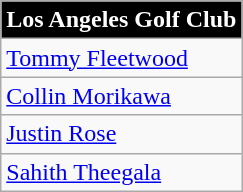<table class="wikitable">
<tr>
<th Style="background:#000000;color:#FFFFFF">Los Angeles Golf Club</th>
</tr>
<tr>
<td> <a href='#'>Tommy Fleetwood</a></td>
</tr>
<tr>
<td> <a href='#'>Collin Morikawa</a></td>
</tr>
<tr>
<td> <a href='#'>Justin Rose</a></td>
</tr>
<tr>
<td> <a href='#'>Sahith Theegala</a></td>
</tr>
</table>
